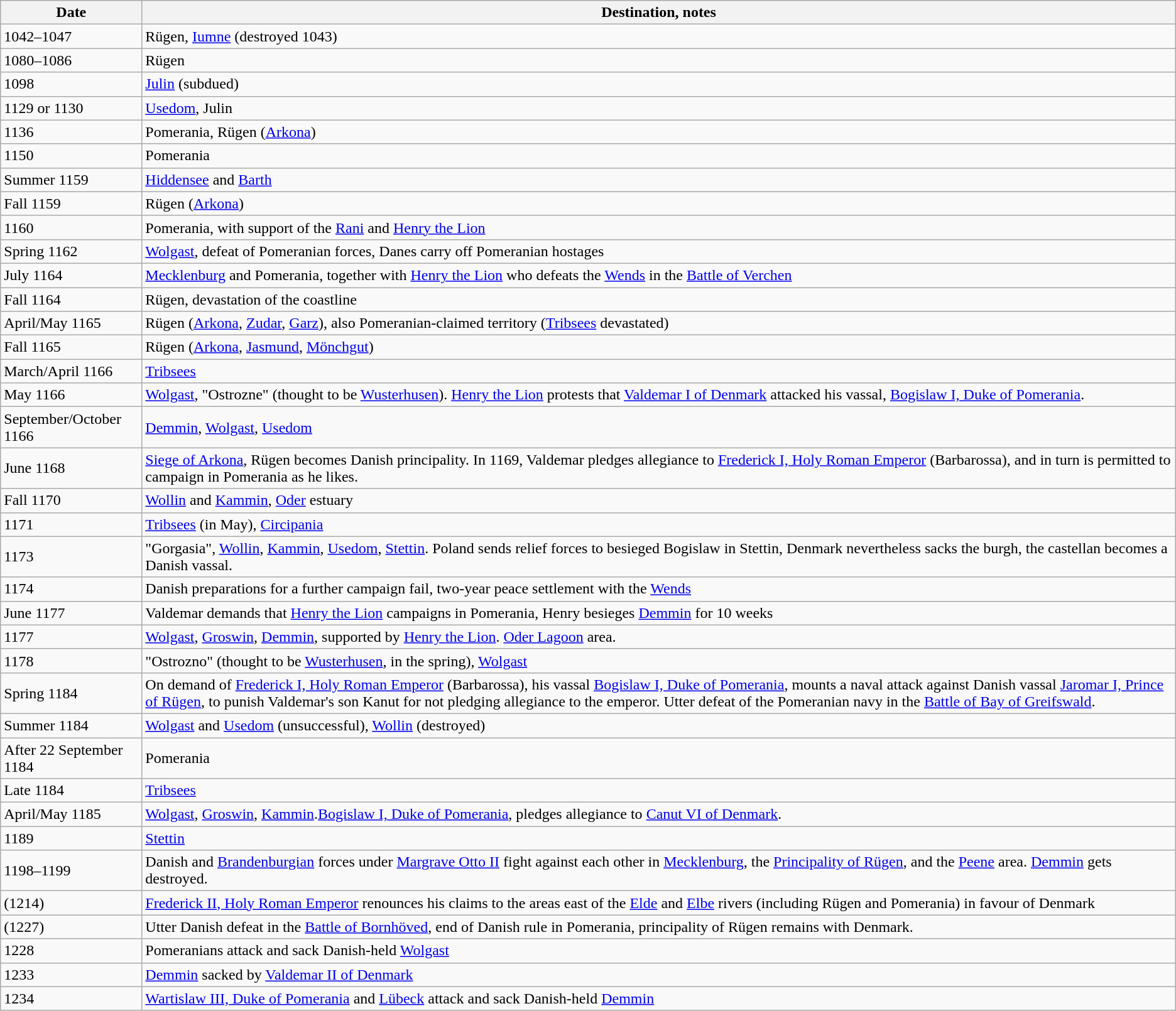<table class=wikitable>
<tr>
<th>Date</th>
<th>Destination, notes</th>
</tr>
<tr>
<td>1042–1047</td>
<td>Rügen, <a href='#'>Iumne</a> (destroyed 1043)</td>
</tr>
<tr>
<td>1080–1086</td>
<td>Rügen</td>
</tr>
<tr>
<td>1098</td>
<td><a href='#'>Julin</a> (subdued)</td>
</tr>
<tr>
<td>1129 or 1130</td>
<td><a href='#'>Usedom</a>, Julin</td>
</tr>
<tr>
<td>1136</td>
<td>Pomerania, Rügen (<a href='#'>Arkona</a>)</td>
</tr>
<tr>
<td>1150</td>
<td>Pomerania</td>
</tr>
<tr>
<td>Summer 1159</td>
<td><a href='#'>Hiddensee</a> and <a href='#'>Barth</a></td>
</tr>
<tr>
<td>Fall 1159</td>
<td>Rügen (<a href='#'>Arkona</a>)</td>
</tr>
<tr>
<td>1160</td>
<td>Pomerania, with support of the <a href='#'>Rani</a> and <a href='#'>Henry the Lion</a></td>
</tr>
<tr>
<td>Spring 1162</td>
<td><a href='#'>Wolgast</a>, defeat of Pomeranian forces, Danes carry off Pomeranian hostages</td>
</tr>
<tr>
<td>July 1164</td>
<td><a href='#'>Mecklenburg</a> and Pomerania, together with <a href='#'>Henry the Lion</a> who defeats the <a href='#'>Wends</a> in the <a href='#'>Battle of Verchen</a></td>
</tr>
<tr>
<td>Fall 1164</td>
<td>Rügen, devastation of the coastline</td>
</tr>
<tr>
<td>April/May 1165</td>
<td>Rügen (<a href='#'>Arkona</a>, <a href='#'>Zudar</a>, <a href='#'>Garz</a>), also Pomeranian-claimed territory (<a href='#'>Tribsees</a> devastated)</td>
</tr>
<tr>
<td>Fall 1165</td>
<td>Rügen (<a href='#'>Arkona</a>, <a href='#'>Jasmund</a>, <a href='#'>Mönchgut</a>)</td>
</tr>
<tr>
<td>March/April 1166</td>
<td><a href='#'>Tribsees</a></td>
</tr>
<tr>
<td>May 1166</td>
<td><a href='#'>Wolgast</a>, "Ostrozne" (thought to be <a href='#'>Wusterhusen</a>). <a href='#'>Henry the Lion</a> protests that <a href='#'>Valdemar I of Denmark</a> attacked his vassal, <a href='#'>Bogislaw I, Duke of Pomerania</a>.</td>
</tr>
<tr>
<td>September/October 1166</td>
<td><a href='#'>Demmin</a>, <a href='#'>Wolgast</a>, <a href='#'>Usedom</a></td>
</tr>
<tr>
<td>June 1168</td>
<td><a href='#'>Siege of Arkona</a>, Rügen becomes Danish principality. In 1169, Valdemar pledges allegiance to <a href='#'>Frederick I, Holy Roman Emperor</a> (Barbarossa), and in turn is permitted to campaign in Pomerania as he likes.</td>
</tr>
<tr>
<td>Fall 1170</td>
<td><a href='#'>Wollin</a> and <a href='#'>Kammin</a>, <a href='#'>Oder</a> estuary</td>
</tr>
<tr>
<td>1171</td>
<td><a href='#'>Tribsees</a> (in May), <a href='#'>Circipania</a></td>
</tr>
<tr>
<td>1173</td>
<td>"Gorgasia", <a href='#'>Wollin</a>, <a href='#'>Kammin</a>, <a href='#'>Usedom</a>, <a href='#'>Stettin</a>. Poland sends relief forces to besieged Bogislaw in Stettin, Denmark nevertheless sacks the burgh, the castellan becomes a Danish vassal.</td>
</tr>
<tr>
<td>1174</td>
<td>Danish preparations for a further campaign fail, two-year peace settlement with the <a href='#'>Wends</a></td>
</tr>
<tr>
<td>June 1177</td>
<td>Valdemar demands that <a href='#'>Henry the Lion</a> campaigns in Pomerania, Henry besieges <a href='#'>Demmin</a> for 10 weeks</td>
</tr>
<tr>
<td>1177</td>
<td><a href='#'>Wolgast</a>, <a href='#'>Groswin</a>, <a href='#'>Demmin</a>, supported by <a href='#'>Henry the Lion</a>. <a href='#'>Oder Lagoon</a> area.</td>
</tr>
<tr>
<td>1178</td>
<td>"Ostrozno" (thought to be <a href='#'>Wusterhusen</a>, in the spring), <a href='#'>Wolgast</a></td>
</tr>
<tr>
<td>Spring 1184</td>
<td>On demand of <a href='#'>Frederick I, Holy Roman Emperor</a> (Barbarossa), his vassal <a href='#'>Bogislaw I, Duke of Pomerania</a>, mounts a naval attack against Danish vassal <a href='#'>Jaromar I, Prince of Rügen</a>, to punish Valdemar's son Kanut for not pledging allegiance to the emperor. Utter defeat of the Pomeranian navy in the <a href='#'>Battle of Bay of Greifswald</a>.</td>
</tr>
<tr>
<td>Summer 1184</td>
<td><a href='#'>Wolgast</a> and <a href='#'>Usedom</a> (unsuccessful), <a href='#'>Wollin</a> (destroyed)</td>
</tr>
<tr>
<td>After 22 September 1184</td>
<td>Pomerania</td>
</tr>
<tr>
<td>Late 1184</td>
<td><a href='#'>Tribsees</a></td>
</tr>
<tr>
<td>April/May 1185</td>
<td><a href='#'>Wolgast</a>, <a href='#'>Groswin</a>, <a href='#'>Kammin</a>.<a href='#'>Bogislaw I, Duke of Pomerania</a>, pledges allegiance to <a href='#'>Canut VI of Denmark</a>.</td>
</tr>
<tr>
<td>1189</td>
<td><a href='#'>Stettin</a></td>
</tr>
<tr>
<td>1198–1199</td>
<td>Danish and <a href='#'>Brandenburgian</a> forces under <a href='#'>Margrave Otto II</a> fight against each other in <a href='#'>Mecklenburg</a>, the <a href='#'>Principality of Rügen</a>, and the <a href='#'>Peene</a> area. <a href='#'>Demmin</a> gets destroyed.</td>
</tr>
<tr>
<td>(1214)</td>
<td><a href='#'>Frederick II, Holy Roman Emperor</a> renounces his claims to the areas east of the <a href='#'>Elde</a> and <a href='#'>Elbe</a> rivers (including Rügen and Pomerania) in favour of Denmark</td>
</tr>
<tr>
<td>(1227)</td>
<td>Utter Danish defeat in the <a href='#'>Battle of Bornhöved</a>, end of Danish rule in Pomerania, principality of Rügen remains with Denmark.</td>
</tr>
<tr>
<td>1228</td>
<td>Pomeranians attack and sack Danish-held <a href='#'>Wolgast</a></td>
</tr>
<tr>
<td>1233</td>
<td><a href='#'>Demmin</a> sacked by <a href='#'>Valdemar II of Denmark</a></td>
</tr>
<tr>
<td>1234</td>
<td><a href='#'>Wartislaw III, Duke of Pomerania</a> and <a href='#'>Lübeck</a> attack and sack Danish-held <a href='#'>Demmin</a></td>
</tr>
</table>
